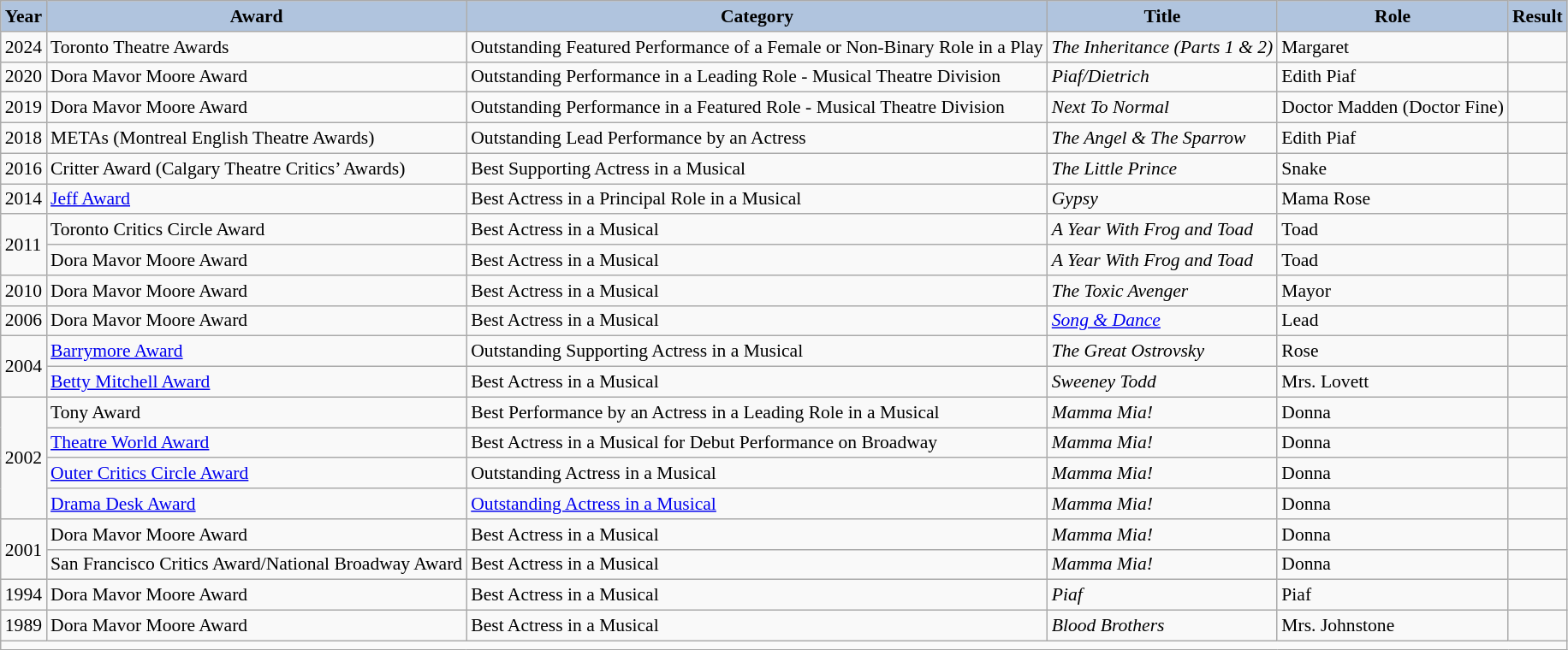<table class="wikitable" style="font-size:90%">
<tr style="text-align:center;">
<th style="background:#B0C4DE;">Year</th>
<th style="background:#B0C4DE;">Award</th>
<th style="background:#B0C4DE;">Category</th>
<th style="background:#B0C4DE;">Title</th>
<th style="background:#B0C4DE;">Role</th>
<th style="background:#B0C4DE;">Result</th>
</tr>
<tr>
<td>2024</td>
<td>Toronto Theatre Awards</td>
<td>Outstanding Featured Performance of a Female or Non-Binary Role in a Play</td>
<td><em>The Inheritance (Parts 1 & 2)</em></td>
<td>Margaret</td>
<td></td>
</tr>
<tr>
<td>2020</td>
<td>Dora Mavor Moore Award</td>
<td>Outstanding Performance in a Leading Role - Musical Theatre Division</td>
<td><em>Piaf/Dietrich</em></td>
<td>Edith Piaf</td>
<td></td>
</tr>
<tr>
<td>2019</td>
<td>Dora Mavor Moore Award</td>
<td>Outstanding Performance in a Featured Role - Musical Theatre Division</td>
<td><em>Next To Normal</em></td>
<td>Doctor Madden (Doctor Fine)</td>
<td></td>
</tr>
<tr>
<td>2018</td>
<td>METAs (Montreal English Theatre Awards)</td>
<td>Outstanding Lead Performance by an Actress</td>
<td><em>The Angel & The Sparrow</em></td>
<td>Edith Piaf</td>
<td></td>
</tr>
<tr>
<td>2016</td>
<td>Critter Award (Calgary Theatre Critics’ Awards)</td>
<td>Best Supporting Actress in a Musical</td>
<td><em>The Little Prince</em></td>
<td>Snake</td>
<td></td>
</tr>
<tr>
<td>2014</td>
<td><a href='#'>Jeff Award</a></td>
<td>Best Actress in a Principal Role in a Musical</td>
<td><em>Gypsy</em></td>
<td>Mama Rose</td>
<td></td>
</tr>
<tr>
<td rowspan="2">2011</td>
<td>Toronto Critics Circle Award</td>
<td>Best Actress in a Musical</td>
<td><em>A Year With Frog and Toad</em></td>
<td>Toad</td>
<td></td>
</tr>
<tr>
<td>Dora Mavor Moore Award</td>
<td>Best Actress in a Musical</td>
<td><em>A Year With Frog and Toad</em></td>
<td>Toad</td>
<td></td>
</tr>
<tr>
<td>2010</td>
<td>Dora Mavor Moore Award</td>
<td>Best Actress in a Musical</td>
<td><em>The Toxic Avenger</em></td>
<td>Mayor</td>
<td></td>
</tr>
<tr>
<td>2006</td>
<td>Dora Mavor Moore Award</td>
<td>Best Actress in a Musical</td>
<td><em><a href='#'>Song & Dance</a></em></td>
<td>Lead</td>
<td></td>
</tr>
<tr>
<td rowspan="2">2004</td>
<td><a href='#'>Barrymore Award</a></td>
<td>Outstanding Supporting Actress in a Musical</td>
<td><em>The Great Ostrovsky</em></td>
<td>Rose</td>
<td></td>
</tr>
<tr>
<td><a href='#'>Betty Mitchell Award</a></td>
<td>Best Actress in a Musical</td>
<td><em>Sweeney Todd</em></td>
<td>Mrs. Lovett</td>
<td></td>
</tr>
<tr>
<td rowspan="4">2002</td>
<td>Tony Award</td>
<td>Best Performance by an Actress in a Leading Role in a Musical</td>
<td><em>Mamma Mia!</em></td>
<td>Donna</td>
<td></td>
</tr>
<tr>
<td><a href='#'>Theatre World Award</a></td>
<td>Best Actress in a Musical for Debut Performance on Broadway</td>
<td><em>Mamma Mia!</em></td>
<td>Donna</td>
<td></td>
</tr>
<tr>
<td><a href='#'>Outer Critics Circle Award</a></td>
<td>Outstanding Actress in a Musical</td>
<td><em>Mamma Mia!</em></td>
<td>Donna</td>
<td></td>
</tr>
<tr>
<td><a href='#'>Drama Desk Award</a></td>
<td><a href='#'>Outstanding Actress in a Musical</a></td>
<td><em>Mamma Mia!</em></td>
<td>Donna</td>
<td></td>
</tr>
<tr>
<td rowspan="2">2001</td>
<td>Dora Mavor Moore Award</td>
<td>Best Actress in a Musical</td>
<td><em>Mamma Mia!</em></td>
<td>Donna</td>
<td></td>
</tr>
<tr || . ||>
<td>San Francisco Critics Award/National Broadway Award</td>
<td>Best Actress in a Musical</td>
<td><em>Mamma Mia!</em></td>
<td>Donna</td>
<td></td>
</tr>
<tr>
<td>1994</td>
<td>Dora Mavor Moore Award</td>
<td>Best Actress in a Musical</td>
<td><em>Piaf</em></td>
<td>Piaf</td>
<td></td>
</tr>
<tr>
<td>1989</td>
<td>Dora Mavor Moore Award</td>
<td>Best Actress in a Musical</td>
<td><em>Blood Brothers</em></td>
<td>Mrs. Johnstone</td>
<td></td>
</tr>
<tr>
<td style="text-align:center;" colspan="6"></td>
</tr>
</table>
